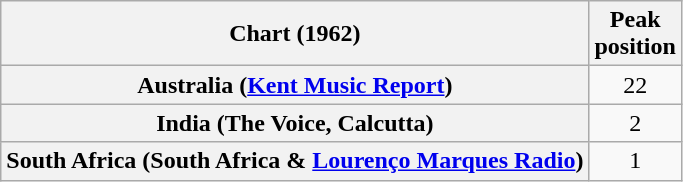<table class="wikitable sortable plainrowheaders" style="text-align:center">
<tr>
<th>Chart (1962)</th>
<th>Peak<br>position</th>
</tr>
<tr>
<th scope="row">Australia (<a href='#'>Kent Music Report</a>)</th>
<td>22</td>
</tr>
<tr>
<th scope="row">India (The Voice, Calcutta)</th>
<td>2</td>
</tr>
<tr>
<th scope="row">South Africa (South Africa & <a href='#'>Lourenço Marques Radio</a>)</th>
<td>1</td>
</tr>
</table>
